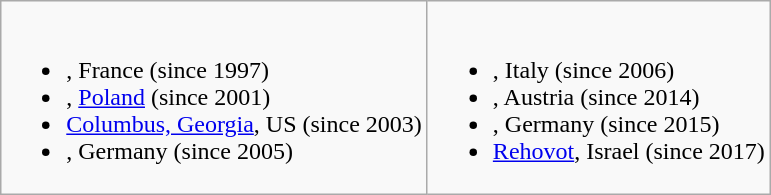<table class="wikitable">
<tr valign="top">
<td><br><ul><li> , France (since 1997)</li><li> , <a href='#'>Poland</a> (since 2001)</li><li> <a href='#'>Columbus, Georgia</a>, US (since 2003)</li><li> , Germany (since 2005)</li></ul></td>
<td><br><ul><li> , Italy (since 2006)</li><li> , Austria (since 2014)</li><li> , Germany (since 2015)</li><li> <a href='#'>Rehovot</a>, Israel (since 2017)</li></ul></td>
</tr>
</table>
